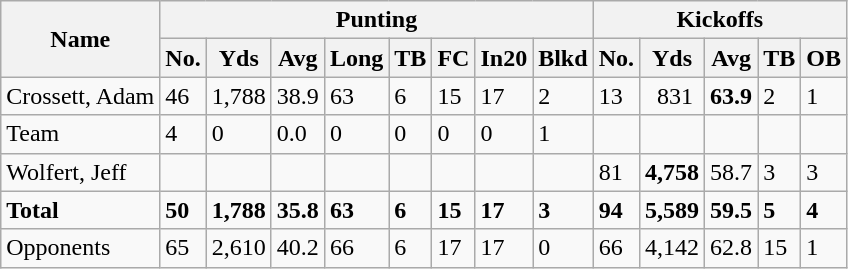<table class="wikitable" style="white-space:nowrap">
<tr>
<th rowspan="2">Name</th>
<th colspan="8">Punting</th>
<th colspan="5">Kickoffs</th>
</tr>
<tr>
<th>No.</th>
<th>Yds</th>
<th>Avg</th>
<th>Long</th>
<th>TB</th>
<th>FC</th>
<th>In20</th>
<th>Blkd</th>
<th>No.</th>
<th>Yds</th>
<th>Avg</th>
<th>TB</th>
<th>OB</th>
</tr>
<tr>
<td>Crossett, Adam</td>
<td>46</td>
<td>1,788</td>
<td>38.9</td>
<td>63</td>
<td>6</td>
<td>15</td>
<td>17</td>
<td>2</td>
<td>13</td>
<td>   831</td>
<td><strong>63.9</strong></td>
<td>2</td>
<td>1</td>
</tr>
<tr>
<td>Team</td>
<td>4</td>
<td>0</td>
<td>0.0</td>
<td>0</td>
<td>0</td>
<td>0</td>
<td>0</td>
<td>1</td>
<td></td>
<td></td>
<td></td>
<td></td>
<td></td>
</tr>
<tr>
<td>Wolfert, Jeff</td>
<td></td>
<td></td>
<td></td>
<td></td>
<td></td>
<td></td>
<td></td>
<td></td>
<td>81</td>
<td><strong>4,758</strong></td>
<td>58.7</td>
<td>3</td>
<td>3</td>
</tr>
<tr style="font-weight:bold;">
<td>Total</td>
<td>50</td>
<td>1,788</td>
<td>35.8</td>
<td>63</td>
<td>6</td>
<td>15</td>
<td>17</td>
<td>3</td>
<td>94</td>
<td>5,589</td>
<td>59.5</td>
<td>5</td>
<td>4</td>
</tr>
<tr>
<td>Opponents</td>
<td>65</td>
<td>2,610</td>
<td>40.2</td>
<td>66</td>
<td>6</td>
<td>17</td>
<td>17</td>
<td>0</td>
<td>66</td>
<td>4,142</td>
<td>62.8</td>
<td>15</td>
<td>1</td>
</tr>
</table>
